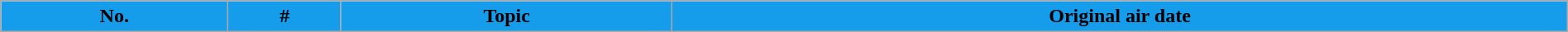<table class="wikitable plainrowheaders" style="width:100%; margin:auto; background:#fff;">
<tr>
<th style="background:#159DEC; color:#000; text-align:center;">No.</th>
<th ! style="background:#159DEC; color:#000; text-align:center;">#</th>
<th ! style="background:#159DEC; color:#000; text-align:center;">Topic</th>
<th ! style="background:#159DEC; color:#000; text-align:center;">Original air date<br>












</th>
</tr>
</table>
